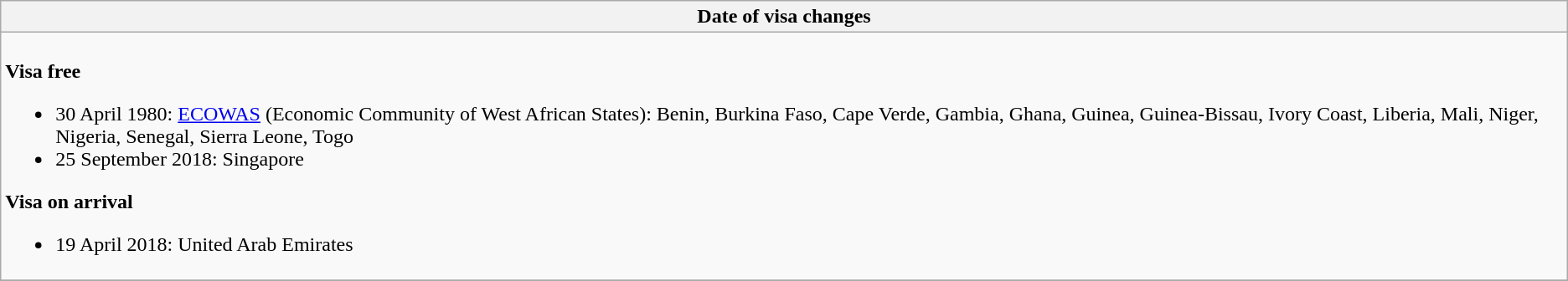<table class="wikitable collapsible collapsed">
<tr>
<th style="width:100%;";">Date of visa changes</th>
</tr>
<tr>
<td><br>
<strong>Visa free</strong><ul><li>30 April 1980: <a href='#'>ECOWAS</a> (Economic Community of West African States): Benin, Burkina Faso, Cape Verde, Gambia, Ghana, Guinea, Guinea-Bissau, Ivory Coast, Liberia, Mali, Niger, Nigeria, Senegal, Sierra Leone, Togo</li><li>25 September 2018: Singapore</li></ul><strong>Visa on arrival</strong><ul><li>19 April 2018: United Arab Emirates</li></ul></td>
</tr>
<tr>
</tr>
</table>
